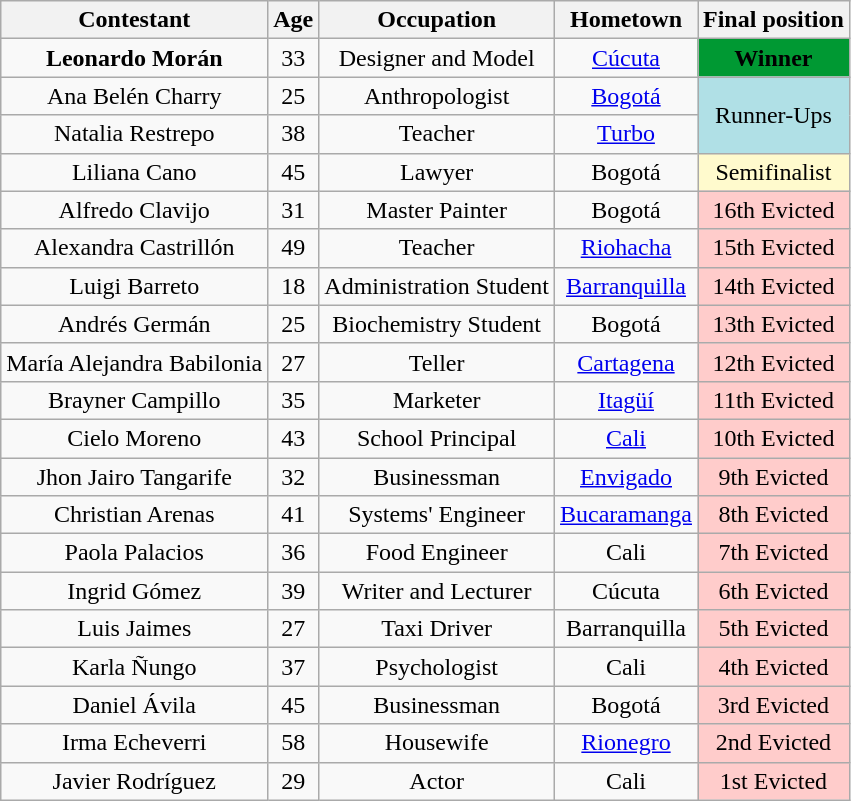<table class="wikitable sortable plainrowheaders" style="text-align:center">
<tr>
<th>Contestant</th>
<th>Age</th>
<th>Occupation</th>
<th>Hometown</th>
<th>Final position</th>
</tr>
<tr>
<td><strong>Leonardo Morán</strong></td>
<td>33</td>
<td>Designer and Model</td>
<td><a href='#'>Cúcuta</a></td>
<td style="background:#093"><span><strong>Winner</strong></span></td>
</tr>
<tr>
<td>Ana Belén Charry</td>
<td>25</td>
<td>Anthropologist</td>
<td><a href='#'>Bogotá</a></td>
<td style="background:#B0E0E6" rowspan=2>Runner-Ups</td>
</tr>
<tr>
<td>Natalia Restrepo</td>
<td>38</td>
<td>Teacher</td>
<td><a href='#'>Turbo</a></td>
</tr>
<tr>
<td>Liliana Cano</td>
<td>45</td>
<td>Lawyer</td>
<td>Bogotá</td>
<td style="background:#FFFACD">Semifinalist</td>
</tr>
<tr>
<td>Alfredo Clavijo</td>
<td>31</td>
<td>Master Painter</td>
<td>Bogotá</td>
<td bgcolor="#ffcccb">16th Evicted</td>
</tr>
<tr>
<td>Alexandra Castrillón</td>
<td>49</td>
<td>Teacher</td>
<td><a href='#'>Riohacha</a></td>
<td bgcolor=#ffcccb>15th Evicted</td>
</tr>
<tr>
<td>Luigi Barreto</td>
<td>18</td>
<td>Administration Student</td>
<td><a href='#'>Barranquilla</a></td>
<td bgcolor=#ffcccb>14th Evicted</td>
</tr>
<tr>
<td>Andrés Germán</td>
<td>25</td>
<td>Biochemistry Student</td>
<td>Bogotá</td>
<td bgcolor=#ffcccb>13th Evicted</td>
</tr>
<tr>
<td>María Alejandra Babilonia</td>
<td>27</td>
<td>Teller</td>
<td><a href='#'>Cartagena</a></td>
<td bgcolor=#ffcccb>12th Evicted</td>
</tr>
<tr>
<td>Brayner Campillo</td>
<td>35</td>
<td>Marketer</td>
<td><a href='#'>Itagüí</a></td>
<td bgcolor=#ffcccb>11th Evicted</td>
</tr>
<tr>
<td>Cielo Moreno</td>
<td>43</td>
<td>School Principal</td>
<td><a href='#'>Cali</a></td>
<td bgcolor=#ffcccb>10th Evicted</td>
</tr>
<tr>
<td>Jhon Jairo Tangarife</td>
<td>32</td>
<td>Businessman</td>
<td><a href='#'>Envigado</a></td>
<td bgcolor=#ffcccb>9th Evicted</td>
</tr>
<tr>
<td>Christian Arenas</td>
<td>41</td>
<td>Systems' Engineer</td>
<td><a href='#'>Bucaramanga</a></td>
<td bgcolor=#ffcccb>8th Evicted</td>
</tr>
<tr>
<td>Paola Palacios</td>
<td>36</td>
<td>Food Engineer</td>
<td>Cali</td>
<td bgcolor=#ffcccb>7th Evicted</td>
</tr>
<tr>
<td>Ingrid Gómez</td>
<td>39</td>
<td>Writer and Lecturer</td>
<td>Cúcuta</td>
<td bgcolor=#ffcccb>6th Evicted</td>
</tr>
<tr>
<td>Luis Jaimes</td>
<td>27</td>
<td>Taxi Driver</td>
<td>Barranquilla</td>
<td bgcolor=#ffcccb>5th Evicted</td>
</tr>
<tr>
<td>Karla Ñungo</td>
<td>37</td>
<td>Psychologist</td>
<td>Cali</td>
<td bgcolor="#ffcccb">4th Evicted</td>
</tr>
<tr>
<td>Daniel Ávila</td>
<td>45</td>
<td>Businessman</td>
<td>Bogotá</td>
<td bgcolor="#ffcccb">3rd Evicted</td>
</tr>
<tr>
<td>Irma Echeverri</td>
<td>58</td>
<td>Housewife</td>
<td><a href='#'>Rionegro</a></td>
<td bgcolor=#ffcccb>2nd Evicted</td>
</tr>
<tr>
<td>Javier Rodríguez</td>
<td>29</td>
<td>Actor</td>
<td>Cali</td>
<td bgcolor="#ffcccb">1st Evicted</td>
</tr>
</table>
